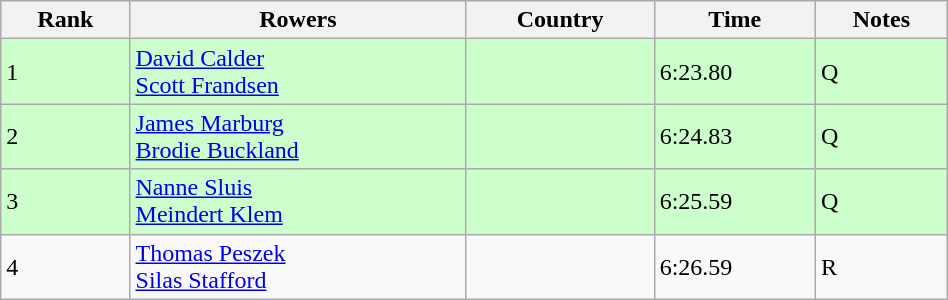<table class="wikitable sortable" width=50%>
<tr>
<th>Rank</th>
<th>Rowers</th>
<th>Country</th>
<th>Time</th>
<th>Notes</th>
</tr>
<tr bgcolor=ccffcc>
<td>1</td>
<td><a href='#'>David Calder</a><br><a href='#'>Scott Frandsen</a></td>
<td></td>
<td>6:23.80</td>
<td>Q</td>
</tr>
<tr bgcolor=ccffcc>
<td>2</td>
<td><a href='#'>James Marburg</a><br><a href='#'>Brodie Buckland</a></td>
<td></td>
<td>6:24.83</td>
<td>Q</td>
</tr>
<tr bgcolor=ccffcc>
<td>3</td>
<td><a href='#'>Nanne Sluis</a><br><a href='#'>Meindert Klem</a></td>
<td></td>
<td>6:25.59</td>
<td>Q</td>
</tr>
<tr>
<td>4</td>
<td><a href='#'>Thomas Peszek</a><br><a href='#'>Silas Stafford</a></td>
<td></td>
<td>6:26.59</td>
<td>R</td>
</tr>
</table>
